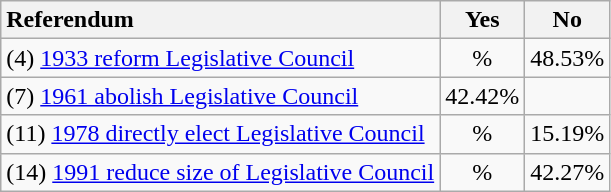<table class="wikitable">
<tr>
<th style="text-align:left;">Referendum</th>
<th>Yes</th>
<th>No</th>
</tr>
<tr align=center>
<td style="text-align:left;">(4) <includeonly><a href='#'></includeonly>1933 reform Legislative Council<includeonly></a></includeonly></td>
<td>%</td>
<td>48.53%</td>
</tr>
<tr align=center>
<td style="text-align:left;">(7) <a href='#'>1961 abolish Legislative Council</a></td>
<td>42.42%</td>
<td></td>
</tr>
<tr align=center>
<td style="text-align:left;">(11) <a href='#'>1978 directly elect Legislative Council</a></td>
<td>%</td>
<td>15.19%</td>
</tr>
<tr align=center>
<td style="text-align:left;">(14) <a href='#'>1991 reduce size of Legislative Council</a></td>
<td>%</td>
<td>42.27%</td>
</tr>
</table>
